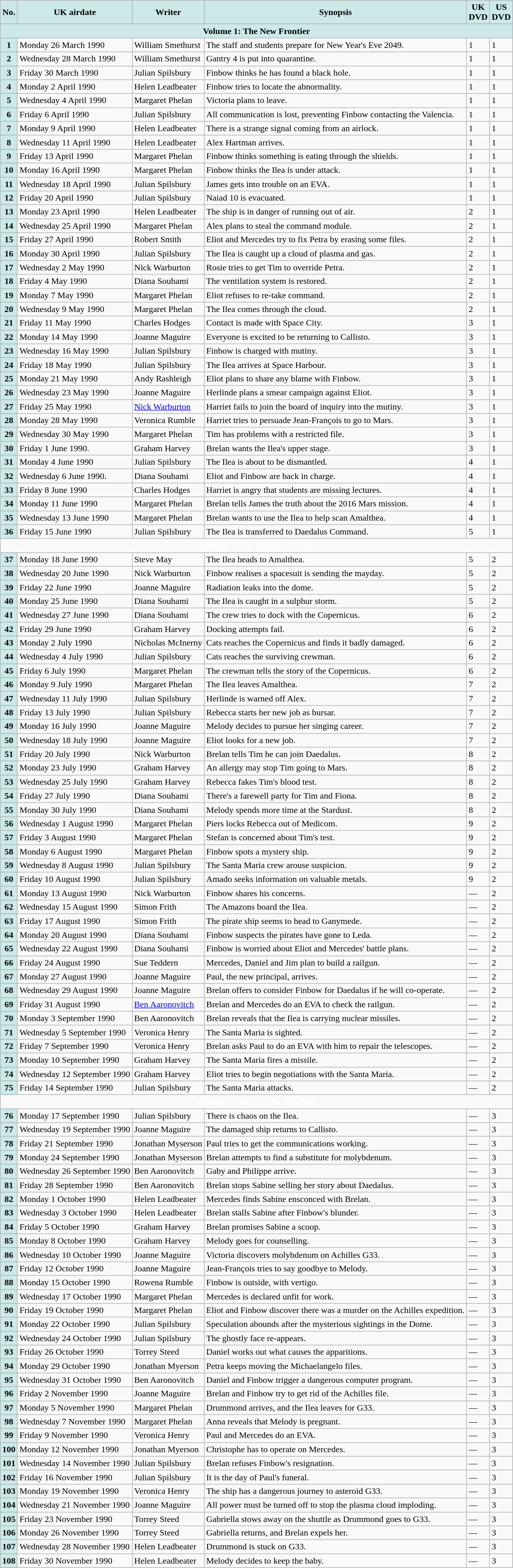<table class="wikitable">
<tr>
<th scope=col style="background:#cce8e8">No.</th>
<th scope=col style="background:#cce8e8">UK airdate</th>
<th scope=col style="background:#cce8e8">Writer</th>
<th scope=col style="background:#cce8e8">Synopsis</th>
<th scope=col style="background:#cce8e8">UK<br>DVD</th>
<th scope=col style="background:#cce8e8">US<br>DVD</th>
</tr>
<tr style="background:#cce8e8">
<td colspan="6" style="text-align: center;"><strong>Volume 1: The New Frontier</strong></td>
</tr>
<tr>
<th scope=row style="background:#cce8e8">1</th>
<td>Monday 26 March 1990</td>
<td>William Smethurst</td>
<td>The staff and students prepare for New Year's Eve 2049.</td>
<td>1</td>
<td>1</td>
</tr>
<tr>
<th scope=row style="background:#cce8e8">2</th>
<td>Wednesday 28 March 1990</td>
<td>William Smethurst</td>
<td>Gantry 4 is put into quarantine.</td>
<td>1</td>
<td>1</td>
</tr>
<tr>
<th scope=row style="background:#cce8e8">3</th>
<td>Friday 30 March 1990</td>
<td>Julian Spilsbury</td>
<td>Finbow thinks he has found a black hole.</td>
<td>1</td>
<td>1</td>
</tr>
<tr>
<th scope=row style="background:#cce8e8">4</th>
<td>Monday 2 April 1990</td>
<td>Helen Leadbeater</td>
<td>Finbow tries to locate the abnormality.</td>
<td>1</td>
<td>1</td>
</tr>
<tr>
<th scope=row style="background:#cce8e8">5</th>
<td>Wednesday 4 April 1990</td>
<td>Margaret Phelan</td>
<td>Victoria plans to leave.</td>
<td>1</td>
<td>1</td>
</tr>
<tr>
<th scope=row style="background:#cce8e8">6</th>
<td>Friday 6 April 1990</td>
<td>Julian Spilsbury</td>
<td>All communication is lost, preventing Finbow contacting the Valencia.</td>
<td>1</td>
<td>1</td>
</tr>
<tr>
<th scope=row style="background:#cce8e8">7</th>
<td>Monday 9 April 1990</td>
<td>Helen Leadbeater</td>
<td>There is a strange signal coming from an airlock.</td>
<td>1</td>
<td>1</td>
</tr>
<tr>
<th scope=row style="background:#cce8e8">8</th>
<td>Wednesday 11 April 1990</td>
<td>Helen Leadbeater</td>
<td>Alex Hartman arrives.</td>
<td>1</td>
<td>1</td>
</tr>
<tr>
<th scope=row style="background:#cce8e8">9</th>
<td>Friday 13 April 1990</td>
<td>Margaret Phelan</td>
<td>Finbow thinks something is eating through the shields.</td>
<td>1</td>
<td>1</td>
</tr>
<tr>
<th scope=row style="background:#cce8e8">10</th>
<td>Monday 16 April 1990</td>
<td>Margaret Phelan</td>
<td>Finbow thinks the Ilea is under attack.</td>
<td>1</td>
<td>1</td>
</tr>
<tr>
<th scope=row style="background:#cce8e8">11</th>
<td>Wednesday 18 April 1990</td>
<td>Julian Spilsbury</td>
<td>James gets into trouble on an EVA.</td>
<td>1</td>
<td>1</td>
</tr>
<tr>
<th scope=row style="background:#cce8e8">12</th>
<td>Friday 20 April 1990</td>
<td>Julian Spilsbury</td>
<td>Naiad 10 is evacuated.</td>
<td>1</td>
<td>1</td>
</tr>
<tr>
<th scope=row style="background:#cce8e8">13</th>
<td>Monday 23 April 1990</td>
<td>Helen Leadbeater</td>
<td>The ship is in danger of running out of air.</td>
<td>2</td>
<td>1</td>
</tr>
<tr>
<th scope=row style="background:#cce8e8">14</th>
<td>Wednesday 25 April 1990</td>
<td>Margaret Phelan</td>
<td>Alex plans to steal the command module.</td>
<td>2</td>
<td>1</td>
</tr>
<tr>
<th scope=row style="background:#cce8e8">15</th>
<td>Friday 27 April 1990</td>
<td>Robert Smith</td>
<td>Eliot and Mercedes try to fix Petra by erasing some files.</td>
<td>2</td>
<td>1</td>
</tr>
<tr>
<th scope=row style="background:#cce8e8">16</th>
<td>Monday 30 April 1990</td>
<td>Julian Spilsbury</td>
<td>The Ilea is caught up a cloud of plasma and gas.</td>
<td>2</td>
<td>1</td>
</tr>
<tr>
<th scope=row style="background:#cce8e8">17</th>
<td>Wednesday 2 May 1990</td>
<td>Nick Warburton</td>
<td>Rosie tries to get Tim to override Petra.</td>
<td>2</td>
<td>1</td>
</tr>
<tr>
<th scope=row style="background:#cce8e8">18</th>
<td>Friday 4 May 1990</td>
<td>Diana Souhami</td>
<td>The ventilation system is restored.</td>
<td>2</td>
<td>1</td>
</tr>
<tr>
<th scope=row style="background:#cce8e8">19</th>
<td>Monday 7 May 1990</td>
<td>Margaret Phelan</td>
<td>Eliot refuses to re-take command.</td>
<td>2</td>
<td>1</td>
</tr>
<tr>
<th scope=row style="background:#cce8e8">20</th>
<td>Wednesday 9 May 1990</td>
<td>Margaret Phelan</td>
<td>The Ilea comes through the cloud.</td>
<td>2</td>
<td>1</td>
</tr>
<tr>
<th scope=row style="background:#cce8e8">21</th>
<td>Friday 11 May 1990</td>
<td>Charles Hodges</td>
<td>Contact is made with Space City.</td>
<td>3</td>
<td>1</td>
</tr>
<tr>
<th scope=row style="background:#cce8e8">22</th>
<td>Monday 14 May 1990</td>
<td>Joanne Maguire</td>
<td>Everyone is excited to be returning to Callisto.</td>
<td>3</td>
<td>1</td>
</tr>
<tr>
<th scope=row style="background:#cce8e8">23</th>
<td>Wednesday 16 May 1990</td>
<td>Julian Spilsbury</td>
<td>Finbow is charged with mutiny.</td>
<td>3</td>
<td>1</td>
</tr>
<tr>
<th scope=row style="background:#cce8e8">24</th>
<td>Friday 18 May 1990</td>
<td>Julian Spilsbury</td>
<td>The Ilea arrives at Space Harbour.</td>
<td>3</td>
<td>1</td>
</tr>
<tr>
<th scope=row style="background:#cce8e8">25</th>
<td>Monday 21 May 1990</td>
<td>Andy Rashleigh</td>
<td>Eliot plans to share any blame with Finbow.</td>
<td>3</td>
<td>1</td>
</tr>
<tr>
<th scope=row style="background:#cce8e8">26</th>
<td>Wednesday 23 May 1990</td>
<td>Joanne Maguire</td>
<td>Herlinde plans a smear campaign against Eliot.</td>
<td>3</td>
<td>1</td>
</tr>
<tr>
<th scope=row style="background:#cce8e8">27</th>
<td>Friday 25 May 1990</td>
<td><a href='#'>Nick Warburton</a></td>
<td>Harriet fails to join the board of inquiry into the mutiny.</td>
<td>3</td>
<td>1</td>
</tr>
<tr>
<th scope=row style="background:#cce8e8">28</th>
<td>Monday 28 May 1990</td>
<td>Veronica Rumble</td>
<td>Harriet tries to persuade Jean-François to go to Mars.</td>
<td>3</td>
<td>1</td>
</tr>
<tr>
<th scope=row style="background:#cce8e8">29</th>
<td>Wednesday 30 May 1990</td>
<td>Margaret Phelan</td>
<td>Tim has problems with a restricted file.</td>
<td>3</td>
<td>1</td>
</tr>
<tr>
<th scope=row style="background:#cce8e8">30</th>
<td>Friday 1 June 1990.</td>
<td>Graham Harvey</td>
<td>Brelan wants the Ilea's upper stage.</td>
<td>3</td>
<td>1</td>
</tr>
<tr>
<th scope=row style="background:#cce8e8">31</th>
<td>Monday 4 June 1990</td>
<td>Julian Spilsbury</td>
<td>The Ilea is about to be dismantled.</td>
<td>4</td>
<td>1</td>
</tr>
<tr>
<th scope=row style="background:#cce8e8">32</th>
<td>Wednesday 6 June 1990.</td>
<td>Diana Souhami</td>
<td>Eliot and Finbow are back in charge.</td>
<td>4</td>
<td>1</td>
</tr>
<tr>
<th scope=row style="background:#cce8e8">33</th>
<td>Friday 8 June 1990</td>
<td>Charles Hodges</td>
<td>Harriet is angry that students are missing lectures.</td>
<td>4</td>
<td>1</td>
</tr>
<tr>
<th scope=row style="background:#cce8e8">34</th>
<td>Monday 11 June 1990</td>
<td>Margaret Phelan</td>
<td>Brelan tells James the truth about the 2016 Mars mission.</td>
<td>4</td>
<td>1</td>
</tr>
<tr>
<th scope=row style="background:#cce8e8">35</th>
<td>Wednesday 13 June 1990</td>
<td>Margaret Phelan</td>
<td>Brelan wants to use the Ilea to help scan Amalthea.</td>
<td>4</td>
<td>1</td>
</tr>
<tr>
<th scope=row style="background:#cce8e8">36</th>
<td>Friday 15 June 1990</td>
<td>Julian Spilsbury</td>
<td>The Ilea is transferred to Daedalus Command.</td>
<td>5</td>
<td>1</td>
</tr>
<tr style="color:white" style="background:#cce8e8">
<td colspan="6" style="text-align: center;"><strong>Volume 2: The Pirates of Leda</strong></td>
</tr>
<tr>
<th scope=row style="background:#cce8e8">37</th>
<td>Monday 18 June 1990</td>
<td>Steve May</td>
<td>The Ilea heads to Amalthea.</td>
<td>5</td>
<td>2</td>
</tr>
<tr>
<th scope=row style="background:#cce8e8">38</th>
<td>Wednesday 20 June 1990</td>
<td>Nick Warburton</td>
<td>Finbow realises a spacesuit is sending the mayday.</td>
<td>5</td>
<td>2</td>
</tr>
<tr>
<th scope=row style="background:#cce8e8">39</th>
<td>Friday 22 June 1990</td>
<td>Joanne Maguire</td>
<td>Radiation leaks into the dome.</td>
<td>5</td>
<td>2</td>
</tr>
<tr>
<th scope=row style="background:#cce8e8">40</th>
<td>Monday 25 June 1990</td>
<td>Diana Souhami</td>
<td>The Ilea is caught in a sulphur storm.</td>
<td>5</td>
<td>2</td>
</tr>
<tr>
<th scope=row style="background:#cce8e8">41</th>
<td>Wednesday 27 June 1990</td>
<td>Diana Souhami</td>
<td>The crew tries to dock with the Copernicus.</td>
<td>6</td>
<td>2</td>
</tr>
<tr>
<th scope=row style="background:#cce8e8">42</th>
<td>Friday 29 June 1990</td>
<td>Graham Harvey</td>
<td>Docking attempts fail.</td>
<td>6</td>
<td>2</td>
</tr>
<tr>
<th scope=row style="background:#cce8e8">43</th>
<td>Monday 2 July 1990</td>
<td>Nicholas McInerny</td>
<td>Cats reaches the Copernicus and finds it badly damaged.</td>
<td>6</td>
<td>2</td>
</tr>
<tr>
<th scope=row style="background:#cce8e8">44</th>
<td>Wednesday 4 July 1990</td>
<td>Julian Spilsbury</td>
<td>Cats reaches the surviving crewman.</td>
<td>6</td>
<td>2</td>
</tr>
<tr>
<th scope=row style="background:#cce8e8">45</th>
<td>Friday 6 July 1990</td>
<td>Margaret Phelan</td>
<td>The crewman tells the story of the Copernicus.</td>
<td>6</td>
<td>2</td>
</tr>
<tr>
<th scope=row style="background:#cce8e8">46</th>
<td>Monday 9 July 1990</td>
<td>Margaret Phelan</td>
<td>The Ilea leaves Amalthea.</td>
<td>7</td>
<td>2</td>
</tr>
<tr>
<th scope=row style="background:#cce8e8">47</th>
<td>Wednesday 11 July 1990</td>
<td>Julian Spilsbury</td>
<td>Herlinde is warned off Alex.</td>
<td>7</td>
<td>2</td>
</tr>
<tr>
<th scope=row style="background:#cce8e8">48</th>
<td>Friday 13 July 1990</td>
<td>Julian Spilsbury</td>
<td>Rebecca starts her new job as bursar.</td>
<td>7</td>
<td>2</td>
</tr>
<tr>
<th scope=row style="background:#cce8e8">49</th>
<td>Monday 16 July 1990</td>
<td>Joanne Maguire</td>
<td>Melody decides to pursue her singing career.</td>
<td>7</td>
<td>2</td>
</tr>
<tr>
<th scope=row style="background:#cce8e8">50</th>
<td>Wednesday 18 July 1990</td>
<td>Joanne Maguire</td>
<td>Eliot looks for a new job.</td>
<td>7</td>
<td>2</td>
</tr>
<tr>
<th scope=row style="background:#cce8e8">51</th>
<td>Friday 20 July 1990</td>
<td>Nick Warburton</td>
<td>Brelan tells Tim he can join Daedalus.</td>
<td>8</td>
<td>2</td>
</tr>
<tr>
<th scope=row style="background:#cce8e8">52</th>
<td>Monday 23 July 1990</td>
<td>Graham Harvey</td>
<td>An allergy may stop Tim going to Mars.</td>
<td>8</td>
<td>2</td>
</tr>
<tr>
<th scope=row style="background:#cce8e8">53</th>
<td>Wednesday 25 July 1990</td>
<td>Graham Harvey</td>
<td>Rebecca fakes Tim's blood test.</td>
<td>8</td>
<td>2</td>
</tr>
<tr>
<th scope=row style="background:#cce8e8">54</th>
<td>Friday 27 July 1990</td>
<td>Diana Souhami</td>
<td>There's a farewell party for Tim and Fiona.</td>
<td>8</td>
<td>2</td>
</tr>
<tr>
<th scope=row style="background:#cce8e8">55</th>
<td>Monday 30 July 1990</td>
<td>Diana Souhami</td>
<td>Melody spends more time at the Stardust.</td>
<td>8</td>
<td>2</td>
</tr>
<tr>
<th scope=row style="background:#cce8e8">56</th>
<td>Wednesday 1 August 1990</td>
<td>Margaret Phelan</td>
<td>Piers locks Rebecca out of Medicom.</td>
<td>9</td>
<td>2</td>
</tr>
<tr>
<th scope=row style="background:#cce8e8">57</th>
<td>Friday 3 August 1990</td>
<td>Margaret Phelan</td>
<td>Stefan is concerned about Tim's test.</td>
<td>9</td>
<td>2</td>
</tr>
<tr>
<th scope=row style="background:#cce8e8">58</th>
<td>Monday 6 August 1990</td>
<td>Margaret Phelan</td>
<td>Finbow spots a mystery ship.</td>
<td>9</td>
<td>2</td>
</tr>
<tr>
<th scope=row style="background:#cce8e8">59</th>
<td>Wednesday 8 August 1990</td>
<td>Julian Spilsbury</td>
<td>The Santa Maria crew arouse suspicion.</td>
<td>9</td>
<td>2</td>
</tr>
<tr>
<th scope=row style="background:#cce8e8">60</th>
<td>Friday 10 August 1990</td>
<td>Julian Spilsbury</td>
<td>Amado seeks information on valuable metals.</td>
<td>9</td>
<td>2</td>
</tr>
<tr>
<th scope=row style="background:#cce8e8">61</th>
<td>Monday 13 August 1990</td>
<td>Nick Warburton</td>
<td>Finbow shares his concerns.</td>
<td>—</td>
<td>2</td>
</tr>
<tr>
<th scope=row style="background:#cce8e8">62</th>
<td>Wednesday 15 August 1990</td>
<td>Simon Frith</td>
<td>The Amazons board the Ilea.</td>
<td>—</td>
<td>2</td>
</tr>
<tr>
<th scope=row style="background:#cce8e8">63</th>
<td>Friday 17 August 1990</td>
<td>Simon Frith</td>
<td>The pirate ship seems to head to Ganymede.</td>
<td>—</td>
<td>2</td>
</tr>
<tr>
<th scope=row style="background:#cce8e8">64</th>
<td>Monday 20 August 1990</td>
<td>Diana Souhami</td>
<td>Finbow suspects the pirates have gone to Leda.</td>
<td>—</td>
<td>2</td>
</tr>
<tr>
<th scope=row style="background:#cce8e8">65</th>
<td>Wednesday 22 August 1990</td>
<td>Diana Souhami</td>
<td>Finbow is worried about Eliot and Mercedes' battle plans.</td>
<td>—</td>
<td>2</td>
</tr>
<tr>
<th scope=row style="background:#cce8e8">66</th>
<td>Friday 24 August 1990</td>
<td>Sue Teddern</td>
<td>Mercedes, Daniel and Jim plan to build a railgun.</td>
<td>—</td>
<td>2</td>
</tr>
<tr>
<th scope=row style="background:#cce8e8">67</th>
<td>Monday 27 August 1990</td>
<td>Joanne Maguire</td>
<td>Paul, the new principal, arrives.</td>
<td>—</td>
<td>2</td>
</tr>
<tr>
<th scope=row style="background:#cce8e8">68</th>
<td>Wednesday 29 August 1990</td>
<td>Joanne Maguire</td>
<td>Brelan offers to consider Finbow for Daedalus if he will co-operate.</td>
<td>—</td>
<td>2</td>
</tr>
<tr>
<th scope=row style="background:#cce8e8">69</th>
<td>Friday 31 August 1990</td>
<td><a href='#'>Ben Aaronovitch</a></td>
<td>Brelan and Mercedes do an EVA to check the railgun.</td>
<td>—</td>
<td>2</td>
</tr>
<tr>
<th scope=row style="background:#cce8e8">70</th>
<td>Monday 3 September 1990</td>
<td>Ben Aaronovitch</td>
<td>Brelan reveals that the Ilea is carrying nuclear missiles.</td>
<td>—</td>
<td>2</td>
</tr>
<tr>
<th scope=row style="background:#cce8e8">71</th>
<td>Wednesday 5 September 1990</td>
<td>Veronica Henry</td>
<td>The Santa Maria is sighted.</td>
<td>—</td>
<td>2</td>
</tr>
<tr>
<th scope=row style="background:#cce8e8">72</th>
<td>Friday 7 September 1990</td>
<td>Veronica Henry</td>
<td>Brelan asks Paul to do an EVA with him to repair the telescopes.</td>
<td>—</td>
<td>2</td>
</tr>
<tr>
<th scope=row style="background:#cce8e8">73</th>
<td>Monday 10 September 1990</td>
<td>Graham Harvey</td>
<td>The Santa Maria fires a missile.</td>
<td>—</td>
<td>2</td>
</tr>
<tr>
<th scope=row style="background:#cce8e8">74</th>
<td>Wednesday 12 September 1990</td>
<td>Graham Harvey</td>
<td>Eliot tries to begin negotiations with the Santa Maria.</td>
<td>—</td>
<td>2</td>
</tr>
<tr>
<th scope=row style="background:#cce8e8">75</th>
<td>Friday 14 September 1990</td>
<td>Julian Spilsbury</td>
<td>The Santa Maria attacks.</td>
<td>—</td>
<td>2</td>
</tr>
<tr style="color:white" style="background:#cce8e8">
<td colspan="6" style="text-align: center;"><strong>Volume 3: Ghost in the Machine</strong></td>
</tr>
<tr>
<th scope=row style="background:#cce8e8">76</th>
<td>Monday 17 September 1990</td>
<td>Julian Spilsbury</td>
<td>There is chaos on the Ilea.</td>
<td>—</td>
<td>3</td>
</tr>
<tr>
<th scope=row style="background:#cce8e8">77</th>
<td>Wednesday 19 September 1990</td>
<td>Joanne Maguire</td>
<td>The damaged ship returns to Callisto.</td>
<td>—</td>
<td>3</td>
</tr>
<tr>
<th scope=row style="background:#cce8e8">78</th>
<td>Friday 21 September 1990</td>
<td>Jonathan Myserson</td>
<td>Paul tries to get the communications working.</td>
<td>—</td>
<td>3</td>
</tr>
<tr>
<th scope=row style="background:#cce8e8">79</th>
<td>Monday 24 September 1990</td>
<td>Jonathan Myserson</td>
<td>Brelan attempts to find a substitute for molybdenum.</td>
<td>—</td>
<td>3</td>
</tr>
<tr>
<th scope=row style="background:#cce8e8">80</th>
<td>Wednesday 26 September 1990</td>
<td>Ben Aaronovitch</td>
<td>Gaby and Philippe arrive.</td>
<td>—</td>
<td>3</td>
</tr>
<tr>
<th scope=row style="background:#cce8e8">81</th>
<td>Friday 28 September 1990</td>
<td>Ben Aaronovitch</td>
<td>Brelan stops Sabine selling her story about Daedalus.</td>
<td>—</td>
<td>3</td>
</tr>
<tr>
<th scope=row style="background:#cce8e8">82</th>
<td>Monday 1 October 1990</td>
<td>Helen Leadbeater</td>
<td>Mercedes finds Sabine ensconced with Brelan.</td>
<td>—</td>
<td>3</td>
</tr>
<tr>
<th scope=row style="background:#cce8e8">83</th>
<td>Wednesday 3 October 1990</td>
<td>Helen Leadbeater</td>
<td>Brelan stalls Sabine after Finbow's blunder.</td>
<td>—</td>
<td>3</td>
</tr>
<tr>
<th scope=row style="background:#cce8e8">84</th>
<td>Friday 5 October 1990</td>
<td>Graham Harvey</td>
<td>Brelan promises Sabine a scoop.</td>
<td>—</td>
<td>3</td>
</tr>
<tr>
<th scope=row style="background:#cce8e8">85</th>
<td>Monday 8 October 1990</td>
<td>Graham Harvey</td>
<td>Melody goes for counselling.</td>
<td>—</td>
<td>3</td>
</tr>
<tr>
<th scope=row style="background:#cce8e8">86</th>
<td>Wednesday 10 October 1990</td>
<td>Joanne Maguire</td>
<td>Victoria discovers molybdenum on Achilles G33.</td>
<td>—</td>
<td>3</td>
</tr>
<tr>
<th scope=row style="background:#cce8e8">87</th>
<td>Friday 12 October 1990</td>
<td>Joanne Maguire</td>
<td>Jean-François tries to say goodbye to Melody.</td>
<td>—</td>
<td>3</td>
</tr>
<tr>
<th scope=row style="background:#cce8e8">88</th>
<td>Monday 15 October 1990</td>
<td>Rowena Rumble</td>
<td>Finbow is outside, with vertigo.</td>
<td>—</td>
<td>3</td>
</tr>
<tr>
<th scope=row style="background:#cce8e8">89</th>
<td>Wednesday 17 October 1990</td>
<td>Margaret Phelan</td>
<td>Mercedes is declared unfit for work.</td>
<td>—</td>
<td>3</td>
</tr>
<tr>
<th scope=row style="background:#cce8e8">90</th>
<td>Friday 19 October 1990</td>
<td>Margaret Phelan</td>
<td>Eliot and Finbow discover there was a murder on the Achilles expedition.</td>
<td>—</td>
<td>3</td>
</tr>
<tr>
<th scope=row style="background:#cce8e8">91</th>
<td>Monday 22 October 1990</td>
<td>Julian Spilsbury</td>
<td>Speculation abounds after the mysterious sightings in the Dome.</td>
<td>—</td>
<td>3</td>
</tr>
<tr>
<th scope=row style="background:#cce8e8">92</th>
<td>Wednesday 24 October 1990</td>
<td>Julian Spilsbury</td>
<td>The ghostly face re-appears.</td>
<td>—</td>
<td>3</td>
</tr>
<tr>
<th scope=row style="background:#cce8e8">93</th>
<td>Friday 26 October 1990</td>
<td>Torrey Steed</td>
<td>Daniel works out what causes the apparitions.</td>
<td>—</td>
<td>3</td>
</tr>
<tr>
<th scope=row style="background:#cce8e8">94</th>
<td>Monday 29 October 1990</td>
<td>Jonathan Myerson</td>
<td>Petra keeps moving the Michaelangelo files.</td>
<td>—</td>
<td>3</td>
</tr>
<tr>
<th scope=row style="background:#cce8e8">95</th>
<td>Wednesday 31 October 1990</td>
<td>Ben Aaronovitch</td>
<td>Daniel and Finbow trigger a dangerous computer program.</td>
<td>—</td>
<td>3</td>
</tr>
<tr>
<th scope=row style="background:#cce8e8">96</th>
<td>Friday 2 November 1990</td>
<td>Joanne Maguire</td>
<td>Brelan and Finbow try to get rid of the Achilles file.</td>
<td>—</td>
<td>3</td>
</tr>
<tr>
<th scope=row style="background:#cce8e8">97</th>
<td>Monday 5 November 1990</td>
<td>Margaret Phelan</td>
<td>Drummond arrives, and the Ilea leaves for G33.</td>
<td>—</td>
<td>3</td>
</tr>
<tr>
<th scope=row style="background:#cce8e8">98</th>
<td>Wednesday 7 November 1990</td>
<td>Margaret Phelan</td>
<td>Anna reveals that Melody is pregnant.</td>
<td>—</td>
<td>3</td>
</tr>
<tr>
<th scope=row style="background:#cce8e8">99</th>
<td>Friday 9 November 1990</td>
<td>Veronica Henry</td>
<td>Paul and Mercedes do an EVA.</td>
<td>—</td>
<td>3</td>
</tr>
<tr>
<th scope=row style="background:#cce8e8">100</th>
<td>Monday 12 November 1990</td>
<td>Jonathan Myerson</td>
<td>Christophe has to operate on Mercedes.</td>
<td>—</td>
<td>3</td>
</tr>
<tr>
<th scope=row style="background:#cce8e8">101</th>
<td>Wednesday 14 November 1990</td>
<td>Julian Spilsbury</td>
<td>Brelan refuses Finbow's resignation.</td>
<td>—</td>
<td>3</td>
</tr>
<tr>
<th scope=row style="background:#cce8e8">102</th>
<td>Friday 16 November 1990</td>
<td>Julian Spilsbury</td>
<td>It is the day of Paul's funeral.</td>
<td>—</td>
<td>3</td>
</tr>
<tr>
<th scope=row style="background:#cce8e8">103</th>
<td>Monday 19 November 1990</td>
<td>Veronica Henry</td>
<td>The ship has a dangerous journey to asteroid G33.</td>
<td>—</td>
<td>3</td>
</tr>
<tr>
<th scope=row style="background:#cce8e8">104</th>
<td>Wednesday 21 November 1990</td>
<td>Joanne Maguire</td>
<td>All power must be turned off to stop the plasma cloud imploding.</td>
<td>—</td>
<td>3</td>
</tr>
<tr>
<th scope=row style="background:#cce8e8">105</th>
<td>Friday 23 November 1990</td>
<td>Torrey Steed</td>
<td>Gabriella stows away on the shuttle as Drummond goes to G33.</td>
<td>—</td>
<td>3</td>
</tr>
<tr>
<th scope=row style="background:#cce8e8">106</th>
<td>Monday 26 November 1990</td>
<td>Torrey Steed</td>
<td>Gabriella returns, and Brelan expels her.</td>
<td>—</td>
<td>3</td>
</tr>
<tr>
<th scope=row style="background:#cce8e8">107</th>
<td>Wednesday 28 November 1990</td>
<td>Helen Leadbeater</td>
<td>Drummond is stuck on G33.</td>
<td>—</td>
<td>3</td>
</tr>
<tr>
<th scope=row style="background:#cce8e8">108</th>
<td>Friday 30 November 1990</td>
<td>Helen Leadbeater</td>
<td>Melody decides to keep the baby.</td>
<td>—</td>
<td>3</td>
</tr>
</table>
